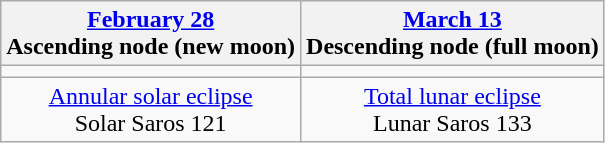<table class="wikitable">
<tr>
<th><a href='#'>February 28</a><br>Ascending node (new moon)<br></th>
<th><a href='#'>March 13</a><br>Descending node (full moon)<br></th>
</tr>
<tr>
<td></td>
<td></td>
</tr>
<tr align=center>
<td><a href='#'>Annular solar eclipse</a><br>Solar Saros 121</td>
<td><a href='#'>Total lunar eclipse</a><br>Lunar Saros 133</td>
</tr>
</table>
